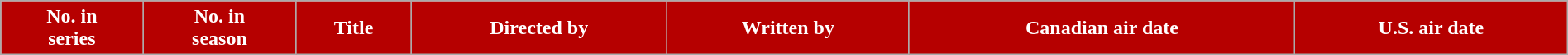<table class="wikitable plainrowheaders" width="100%" style="margin-right: 0;">
<tr>
<th style="background-color: #B60000; color: #FFF;">No. in<br>series</th>
<th style="background-color: #B60000; color: #FFF;">No. in<br>season</th>
<th style="background-color: #B60000; color: #FFF;">Title</th>
<th style="background-color: #B60000; color: #FFF;">Directed by</th>
<th style="background-color: #B60000; color: #FFF;">Written by</th>
<th style="background-color: #B60000; color: #FFF;">Canadian air date</th>
<th style="background-color: #B60000; color: #FFF;">U.S. air date<br>


</th>
</tr>
</table>
